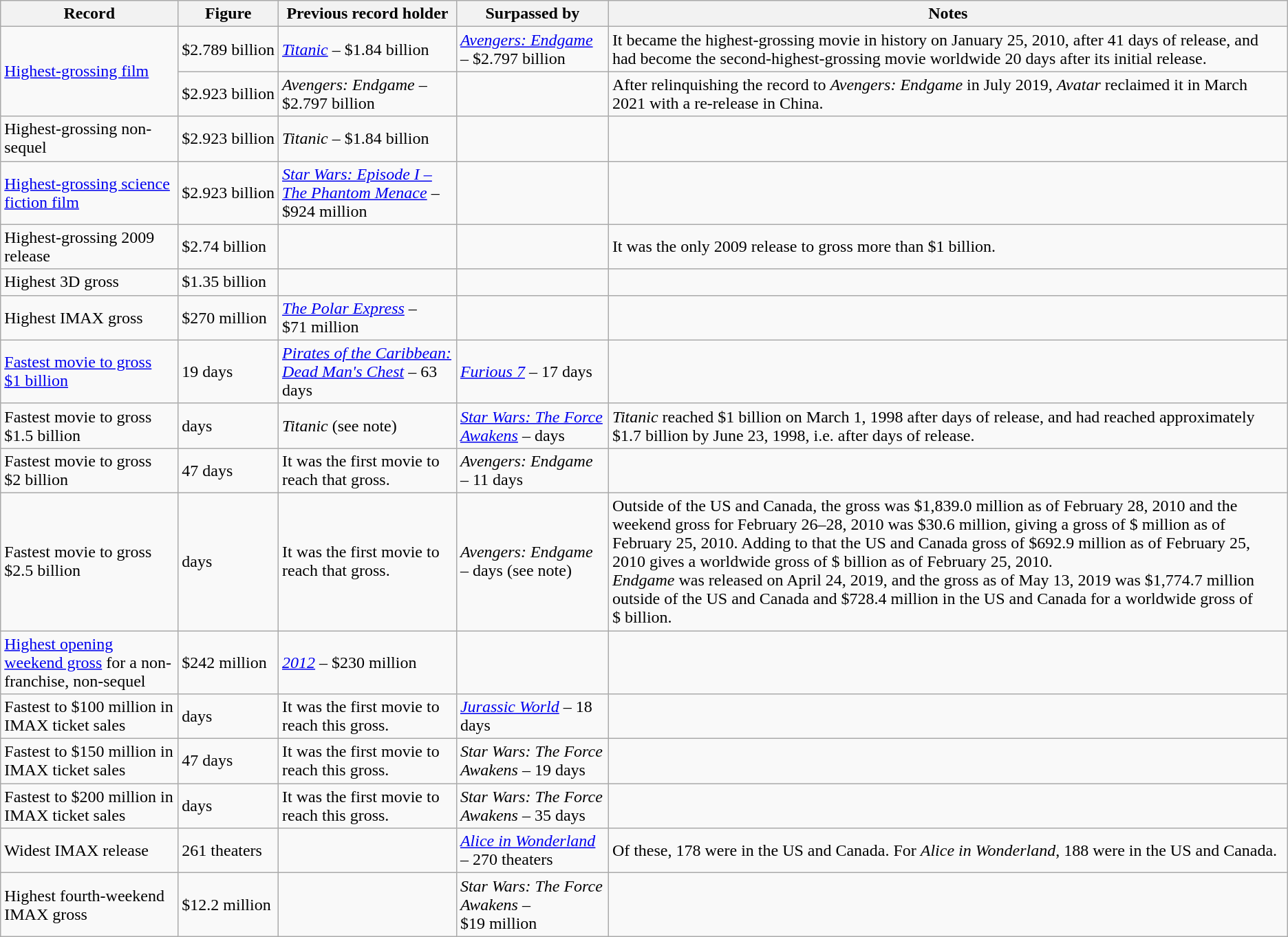<table class="wikitable">
<tr>
<th>Record</th>
<th>Figure</th>
<th>Previous record holder</th>
<th>Surpassed by</th>
<th>Notes</th>
</tr>
<tr>
<td rowspan="2"><a href='#'>Highest-grossing film</a></td>
<td>$2.789 billion</td>
<td><em><a href='#'>Titanic</a></em> – $1.84 billion</td>
<td><em><a href='#'>Avengers: Endgame</a></em> – $2.797 billion</td>
<td>It became the highest-grossing movie in history on January 25, 2010, after 41 days of release, and had become the second-highest-grossing movie worldwide 20 days after its initial release.</td>
</tr>
<tr>
<td>$2.923 billion</td>
<td><em>Avengers: Endgame</em> – $2.797 billion</td>
<td></td>
<td>After relinquishing the record to <em>Avengers: Endgame</em> in July 2019, <em>Avatar</em> reclaimed it in March 2021 with a re-release in China.</td>
</tr>
<tr>
<td>Highest-grossing non-sequel</td>
<td>$2.923 billion</td>
<td><em>Titanic</em> – $1.84 billion</td>
<td></td>
<td></td>
</tr>
<tr>
<td><a href='#'>Highest-grossing science fiction film</a></td>
<td>$2.923 billion</td>
<td><em><a href='#'>Star Wars: Episode I – The Phantom Menace</a></em> – $924 million</td>
<td></td>
<td></td>
</tr>
<tr>
<td>Highest-grossing 2009 release</td>
<td>$2.74 billion</td>
<td></td>
<td></td>
<td>It was the only 2009 release to gross more than $1 billion.</td>
</tr>
<tr>
<td>Highest 3D gross</td>
<td>$1.35 billion</td>
<td></td>
<td></td>
<td></td>
</tr>
<tr>
<td>Highest IMAX gross</td>
<td>$270 million</td>
<td><em><a href='#'>The Polar Express</a> –</em> $71 million</td>
<td></td>
<td></td>
</tr>
<tr>
<td><a href='#'>Fastest movie to gross $1 billion</a></td>
<td>19 days</td>
<td><em><a href='#'>Pirates of the Caribbean: Dead Man's Chest</a></em> – 63 days</td>
<td><em><a href='#'>Furious 7</a></em> – 17 days</td>
<td></td>
</tr>
<tr>
<td>Fastest movie to gross $1.5 billion</td>
<td> days</td>
<td><em>Titanic</em> (see note)</td>
<td><em><a href='#'>Star Wars: The Force Awakens</a></em> –  days</td>
<td><em>Titanic</em> reached $1 billion on March 1, 1998 after  days of release, and had reached approximately $1.7 billion by June 23, 1998, i.e. after  days of release.</td>
</tr>
<tr>
<td>Fastest movie to gross $2 billion</td>
<td>47 days</td>
<td>It was the first movie to reach that gross.</td>
<td><em>Avengers: Endgame</em> – 11 days</td>
<td></td>
</tr>
<tr>
<td>Fastest movie to gross $2.5 billion</td>
<td> days</td>
<td>It was the first movie to reach that gross.</td>
<td><em>Avengers: Endgame</em> –  days (see note)</td>
<td>Outside of the US and Canada, the gross was $1,839.0 million as of February 28, 2010 and the weekend gross for February 26–28, 2010 was $30.6 million, giving a gross of $ million as of February 25, 2010. Adding to that the US and Canada gross of $692.9 million as of February 25, 2010 gives a worldwide gross of $ billion as of February 25, 2010.<br><em>Endgame</em> was released on April 24, 2019, and the gross as of May 13, 2019 was $1,774.7 million outside of the US and Canada and $728.4 million in the US and Canada for a worldwide gross of $ billion.</td>
</tr>
<tr>
<td><a href='#'>Highest opening weekend gross</a> for a non-franchise, non-sequel</td>
<td>$242 million</td>
<td><em><a href='#'>2012</a></em> – $230 million</td>
<td></td>
<td></td>
</tr>
<tr>
<td>Fastest to $100 million in IMAX ticket sales</td>
<td> days</td>
<td>It was the first movie to reach this gross.</td>
<td><em><a href='#'>Jurassic World</a></em> – 18 days</td>
<td></td>
</tr>
<tr>
<td>Fastest to $150 million in IMAX ticket sales</td>
<td>47 days</td>
<td>It was the first movie to reach this gross.</td>
<td><em>Star Wars: The Force Awakens</em> – 19 days</td>
<td></td>
</tr>
<tr>
<td>Fastest to $200 million in IMAX ticket sales</td>
<td> days</td>
<td>It was the first movie to reach this gross.</td>
<td><em>Star Wars: The Force Awakens</em> – 35 days</td>
<td></td>
</tr>
<tr>
<td>Widest IMAX release</td>
<td>261 theaters</td>
<td></td>
<td><em><a href='#'>Alice in Wonderland</a> –</em> 270 theaters</td>
<td>Of these, 178 were in the US and Canada. For <em>Alice in Wonderland</em>, 188 were in the US and Canada.</td>
</tr>
<tr>
<td>Highest fourth-weekend IMAX gross</td>
<td>$12.2 million</td>
<td></td>
<td><em>Star Wars: The Force Awakens</em> – $19 million</td>
<td></td>
</tr>
</table>
